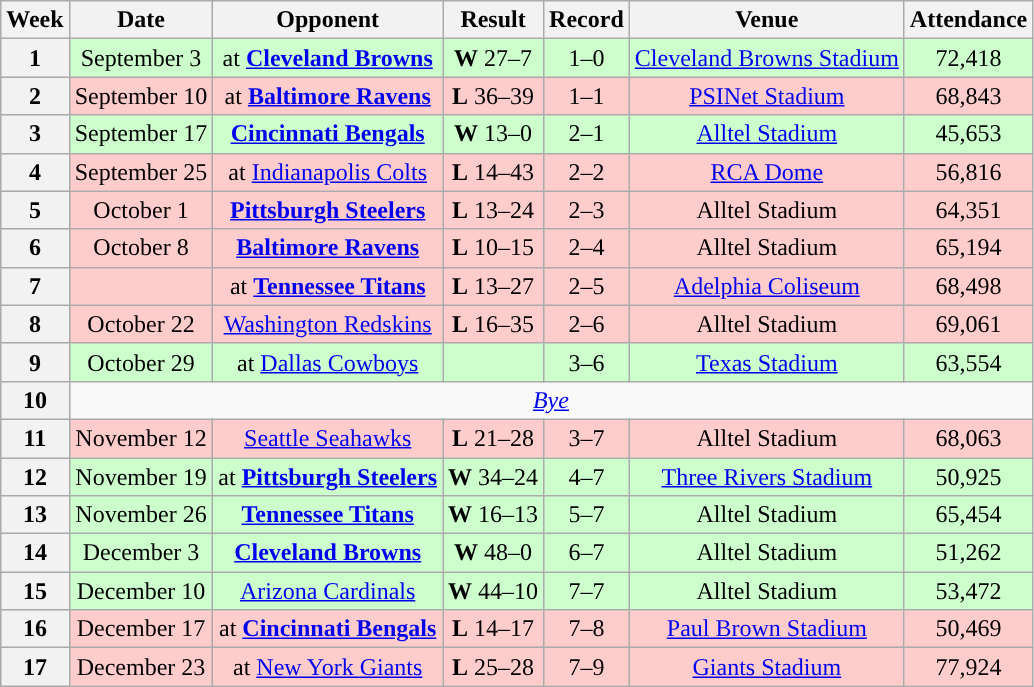<table class="wikitable" style="text-align:center">
<tr>
<th>Week</th>
<th>Date</th>
<th>Opponent</th>
<th>Result</th>
<th>Record</th>
<th>Venue</th>
<th>Attendance</th>
</tr>
<tr style="background:#cfc">
<th>1</th>
<td>September 3</td>
<td>at <strong><a href='#'>Cleveland Browns</a></strong></td>
<td><strong>W</strong> 27–7</td>
<td>1–0</td>
<td><a href='#'>Cleveland Browns Stadium</a></td>
<td>72,418</td>
</tr>
<tr style="background:#fcc">
<th>2</th>
<td>September 10</td>
<td>at <strong><a href='#'>Baltimore Ravens</a></strong></td>
<td><strong>L</strong> 36–39</td>
<td>1–1</td>
<td><a href='#'>PSINet Stadium</a></td>
<td>68,843</td>
</tr>
<tr style="background:#cfc">
<th>3</th>
<td>September 17</td>
<td><strong><a href='#'>Cincinnati Bengals</a></strong></td>
<td><strong>W</strong> 13–0</td>
<td>2–1</td>
<td><a href='#'>Alltel Stadium</a></td>
<td>45,653</td>
</tr>
<tr style="background:#fcc">
<th>4</th>
<td>September 25</td>
<td>at <a href='#'>Indianapolis Colts</a></td>
<td><strong>L</strong> 14–43</td>
<td>2–2</td>
<td><a href='#'>RCA Dome</a></td>
<td>56,816</td>
</tr>
<tr style="background:#fcc">
<th>5</th>
<td>October 1</td>
<td><strong><a href='#'>Pittsburgh Steelers</a></strong></td>
<td><strong>L</strong> 13–24</td>
<td>2–3</td>
<td>Alltel Stadium</td>
<td>64,351</td>
</tr>
<tr style="background:#fcc">
<th>6</th>
<td>October 8</td>
<td><strong><a href='#'>Baltimore Ravens</a></strong></td>
<td><strong>L</strong> 10–15</td>
<td>2–4</td>
<td>Alltel Stadium</td>
<td>65,194</td>
</tr>
<tr style="background:#fcc">
<th>7</th>
<td></td>
<td>at <strong><a href='#'>Tennessee Titans</a></strong></td>
<td><strong>L</strong> 13–27</td>
<td>2–5</td>
<td><a href='#'>Adelphia Coliseum</a></td>
<td>68,498</td>
</tr>
<tr style="background:#fcc">
<th>8</th>
<td>October 22</td>
<td><a href='#'>Washington Redskins</a></td>
<td><strong>L</strong> 16–35</td>
<td>2–6</td>
<td>Alltel Stadium</td>
<td>69,061</td>
</tr>
<tr style="background:#cfc">
<th>9</th>
<td>October 29</td>
<td>at <a href='#'>Dallas Cowboys</a></td>
<td></td>
<td>3–6</td>
<td><a href='#'>Texas Stadium</a></td>
<td>63,554</td>
</tr>
<tr>
<th>10</th>
<td colspan=6><em><a href='#'>Bye</a></em></td>
</tr>
<tr style="background:#fcc">
<th>11</th>
<td>November 12</td>
<td><a href='#'>Seattle Seahawks</a></td>
<td><strong>L</strong> 21–28</td>
<td>3–7</td>
<td>Alltel Stadium</td>
<td>68,063</td>
</tr>
<tr style="background:#cfc">
<th>12</th>
<td>November 19</td>
<td>at <strong><a href='#'>Pittsburgh Steelers</a></strong></td>
<td><strong>W</strong> 34–24</td>
<td>4–7</td>
<td><a href='#'>Three Rivers Stadium</a></td>
<td>50,925</td>
</tr>
<tr style="background:#cfc">
<th>13</th>
<td>November 26</td>
<td><strong><a href='#'>Tennessee Titans</a></strong></td>
<td><strong>W</strong> 16–13</td>
<td>5–7</td>
<td>Alltel Stadium</td>
<td>65,454</td>
</tr>
<tr style="background:#cfc">
<th>14</th>
<td>December 3</td>
<td><strong><a href='#'>Cleveland Browns</a></strong></td>
<td><strong>W</strong> 48–0</td>
<td>6–7</td>
<td>Alltel Stadium</td>
<td>51,262</td>
</tr>
<tr style="background:#cfc">
<th>15</th>
<td>December 10</td>
<td><a href='#'>Arizona Cardinals</a></td>
<td><strong>W</strong> 44–10</td>
<td>7–7</td>
<td>Alltel Stadium</td>
<td>53,472</td>
</tr>
<tr style="background:#fcc">
<th>16</th>
<td>December 17</td>
<td>at <strong><a href='#'>Cincinnati Bengals</a></strong></td>
<td><strong>L</strong> 14–17</td>
<td>7–8</td>
<td><a href='#'>Paul Brown Stadium</a></td>
<td>50,469</td>
</tr>
<tr style="background:#fcc">
<th>17</th>
<td>December 23</td>
<td>at <a href='#'>New York Giants</a></td>
<td><strong>L</strong> 25–28</td>
<td>7–9</td>
<td><a href='#'>Giants Stadium</a></td>
<td>77,924</td>
</tr>
</table>
